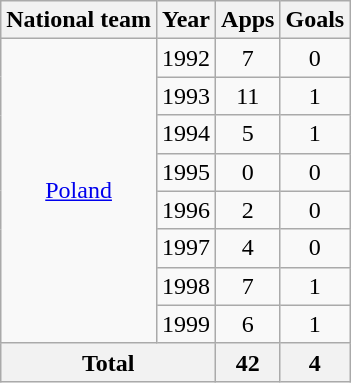<table class="wikitable" style="text-align:center">
<tr>
<th>National team</th>
<th>Year</th>
<th>Apps</th>
<th>Goals</th>
</tr>
<tr>
<td rowspan="8"><a href='#'>Poland</a></td>
<td>1992</td>
<td>7</td>
<td>0</td>
</tr>
<tr>
<td>1993</td>
<td>11</td>
<td>1</td>
</tr>
<tr>
<td>1994</td>
<td>5</td>
<td>1</td>
</tr>
<tr>
<td>1995</td>
<td>0</td>
<td>0</td>
</tr>
<tr>
<td>1996</td>
<td>2</td>
<td>0</td>
</tr>
<tr>
<td>1997</td>
<td>4</td>
<td>0</td>
</tr>
<tr>
<td>1998</td>
<td>7</td>
<td>1</td>
</tr>
<tr>
<td>1999</td>
<td>6</td>
<td>1</td>
</tr>
<tr>
<th colspan="2">Total</th>
<th>42</th>
<th>4</th>
</tr>
</table>
